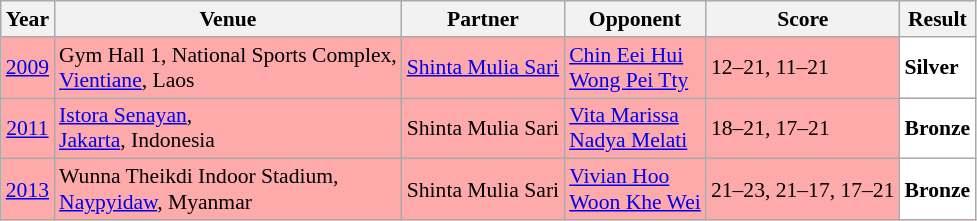<table class="sortable wikitable" style="font-size: 90%;">
<tr>
<th>Year</th>
<th>Venue</th>
<th>Partner</th>
<th>Opponent</th>
<th>Score</th>
<th>Result</th>
</tr>
<tr style="background:#FFAAAA">
<td align="center"><a href='#'>2009</a></td>
<td align="left">Gym Hall 1, National Sports Complex,<br><a href='#'>Vientiane</a>, Laos</td>
<td align="left"> <a href='#'>Shinta Mulia Sari</a></td>
<td align="left"> <a href='#'>Chin Eei Hui</a><br> <a href='#'>Wong Pei Tty</a></td>
<td align="left">12–21, 11–21</td>
<td style="text-align:left; background:white"> <strong>Silver</strong></td>
</tr>
<tr style="background:#FFAAAA">
<td align="center"><a href='#'>2011</a></td>
<td align="left"><a href='#'>Istora Senayan</a>,<br><a href='#'>Jakarta</a>, Indonesia</td>
<td align="left"> Shinta Mulia Sari</td>
<td align="left"> <a href='#'>Vita Marissa</a><br> <a href='#'>Nadya Melati</a></td>
<td align="left">18–21, 17–21</td>
<td style="text-align:left; background:white"> <strong>Bronze</strong></td>
</tr>
<tr style="background:#FFAAAA">
<td align="center"><a href='#'>2013</a></td>
<td align="left">Wunna Theikdi Indoor Stadium,<br><a href='#'>Naypyidaw</a>, Myanmar</td>
<td align="left"> Shinta Mulia Sari</td>
<td align="left"> <a href='#'>Vivian Hoo</a><br> <a href='#'>Woon Khe Wei</a></td>
<td align="left">21–23, 21–17, 17–21</td>
<td style="text-align:left; background:white"> <strong>Bronze</strong></td>
</tr>
</table>
